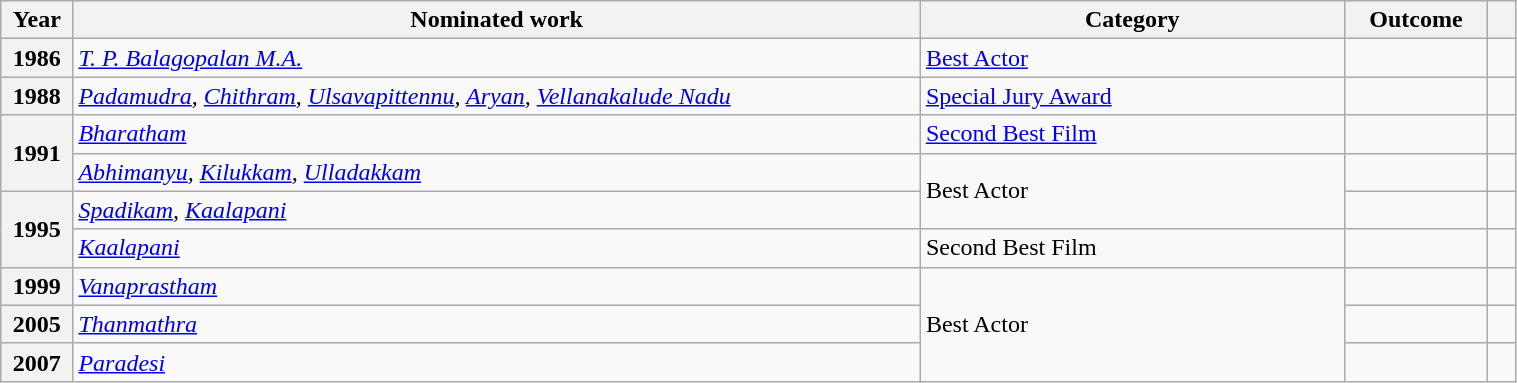<table class="wikitable plainrowheaders" style="width:80%;">
<tr>
<th scope="col" style="width:1%;">Year</th>
<th scope="col" style="width:30%;">Nominated work</th>
<th scope="col" style="width:15%;">Category</th>
<th scope="col" style="width:3%;">Outcome</th>
<th scope="col" style="width:1%;"></th>
</tr>
<tr>
<th scope="row">1986</th>
<td><em><a href='#'>T. P. Balagopalan M.A.</a></em></td>
<td><a href='#'>Best Actor</a></td>
<td></td>
<td style="text-align:center;"></td>
</tr>
<tr>
<th scope="row">1988</th>
<td><em><a href='#'>Padamudra</a>, <a href='#'>Chithram</a>, <a href='#'>Ulsavapittennu</a>, <a href='#'>Aryan</a>, <a href='#'>Vellanakalude Nadu</a></em></td>
<td><a href='#'>Special Jury Award</a></td>
<td></td>
<td style="text-align:center;"></td>
</tr>
<tr>
<th scope="row" rowspan="2">1991</th>
<td><em><a href='#'>Bharatham</a></em></td>
<td><a href='#'>Second Best Film</a> </td>
<td></td>
<td style="text-align:center;"></td>
</tr>
<tr>
<td><em><a href='#'>Abhimanyu</a>, <a href='#'>Kilukkam</a>, <a href='#'>Ulladakkam</a></em></td>
<td rowspan="2">Best Actor</td>
<td></td>
<td style="text-align:center;"></td>
</tr>
<tr>
<th scope="row" rowspan="2">1995</th>
<td><em><a href='#'>Spadikam</a>, <a href='#'>Kaalapani</a></em></td>
<td></td>
<td style="text-align:center;"></td>
</tr>
<tr>
<td><em><a href='#'>Kaalapani</a></em></td>
<td>Second Best Film </td>
<td></td>
<td style="text-align:center;"></td>
</tr>
<tr>
<th scope="row">1999</th>
<td><em><a href='#'>Vanaprastham</a></em></td>
<td rowspan="3">Best Actor</td>
<td></td>
<td style="text-align:center;"></td>
</tr>
<tr>
<th scope="row">2005</th>
<td><em><a href='#'>Thanmathra</a></em></td>
<td></td>
<td style="text-align:center;"></td>
</tr>
<tr>
<th scope="row">2007</th>
<td><em><a href='#'>Paradesi</a></em></td>
<td></td>
<td style="text-align:center;"></td>
</tr>
</table>
